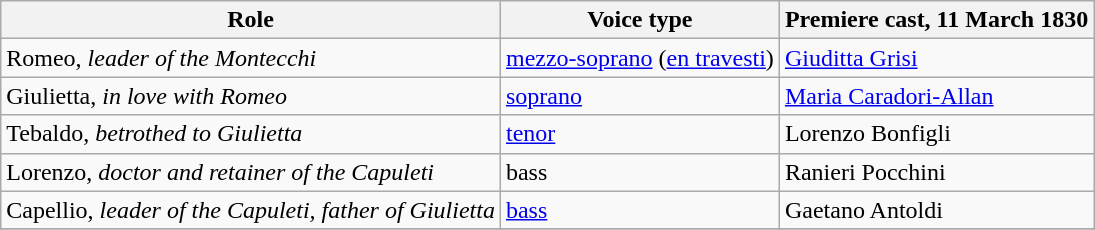<table class="wikitable">
<tr>
<th>Role</th>
<th>Voice type</th>
<th>Premiere cast, 11 March 1830</th>
</tr>
<tr>
<td>Romeo, <em>leader of the Montecchi</em></td>
<td><a href='#'>mezzo-soprano</a> (<a href='#'>en travesti</a>)</td>
<td><a href='#'>Giuditta Grisi</a></td>
</tr>
<tr>
<td>Giulietta, <em>in love with Romeo</em></td>
<td><a href='#'>soprano</a></td>
<td><a href='#'>Maria Caradori-Allan</a></td>
</tr>
<tr>
<td>Tebaldo, <em>betrothed to Giulietta</em></td>
<td><a href='#'>tenor</a></td>
<td>Lorenzo Bonfigli</td>
</tr>
<tr>
<td>Lorenzo, <em>doctor and retainer of the Capuleti</em></td>
<td>bass</td>
<td>Ranieri Pocchini</td>
</tr>
<tr>
<td>Capellio, <em>leader of the Capuleti, father of Giulietta</em></td>
<td><a href='#'>bass</a></td>
<td>Gaetano Antoldi</td>
</tr>
<tr>
</tr>
</table>
